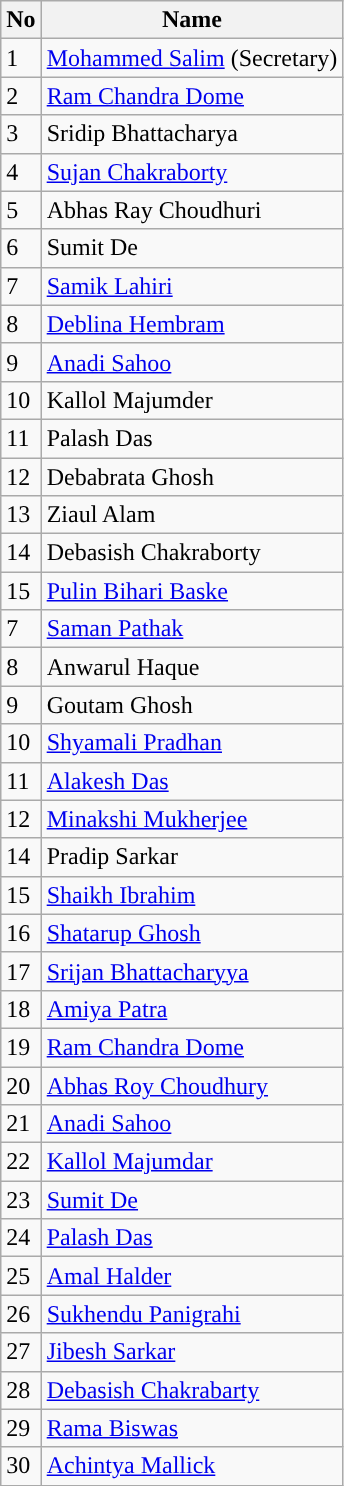<table class ="wikitable">
<tr>
<th Style="background-color:">No</th>
<th Style="background-color:">Name</th>
</tr>
<tr>
<td>1</td>
<td><a href='#'>Mohammed Salim</a> (Secretary)</td>
</tr>
<tr>
<td>2</td>
<td><a href='#'>Ram Chandra Dome</a></td>
</tr>
<tr>
<td>3</td>
<td>Sridip Bhattacharya</td>
</tr>
<tr>
<td>4</td>
<td><a href='#'>Sujan Chakraborty</a></td>
</tr>
<tr>
<td>5</td>
<td>Abhas Ray Choudhuri</td>
</tr>
<tr>
<td>6</td>
<td>Sumit De</td>
</tr>
<tr>
<td>7</td>
<td><a href='#'>Samik Lahiri</a></td>
</tr>
<tr>
<td>8</td>
<td><a href='#'>Deblina Hembram</a></td>
</tr>
<tr>
<td>9</td>
<td><a href='#'>Anadi Sahoo</a></td>
</tr>
<tr>
<td>10</td>
<td>Kallol Majumder</td>
</tr>
<tr>
<td>11</td>
<td>Palash Das</td>
</tr>
<tr>
<td>12</td>
<td>Debabrata Ghosh</td>
</tr>
<tr>
<td>13</td>
<td>Ziaul Alam</td>
</tr>
<tr>
<td>14</td>
<td>Debasish Chakraborty</td>
</tr>
<tr>
<td>15</td>
<td><a href='#'>Pulin Bihari Baske</a></td>
</tr>
<tr>
<td>7</td>
<td><a href='#'>Saman Pathak</a></td>
</tr>
<tr>
<td>8</td>
<td>Anwarul Haque</td>
</tr>
<tr>
<td>9</td>
<td>Goutam Ghosh</td>
</tr>
<tr>
<td>10</td>
<td><a href='#'>Shyamali Pradhan</a></td>
</tr>
<tr>
<td>11</td>
<td><a href='#'>Alakesh Das</a></td>
</tr>
<tr>
<td>12</td>
<td><a href='#'>Minakshi Mukherjee</a></td>
</tr>
<tr>
<td>14</td>
<td>Pradip Sarkar</td>
</tr>
<tr>
<td>15</td>
<td><a href='#'>Shaikh Ibrahim</a></td>
</tr>
<tr>
<td>16</td>
<td><a href='#'>Shatarup Ghosh</a></td>
</tr>
<tr>
<td>17</td>
<td><a href='#'>Srijan Bhattacharyya</a></td>
</tr>
<tr>
<td>18</td>
<td><a href='#'>Amiya Patra</a></td>
</tr>
<tr>
<td>19</td>
<td><a href='#'>Ram Chandra Dome</a></td>
</tr>
<tr>
<td>20</td>
<td><a href='#'>Abhas Roy Choudhury</a></td>
</tr>
<tr>
<td>21</td>
<td><a href='#'>Anadi Sahoo</a></td>
</tr>
<tr>
<td>22</td>
<td><a href='#'>Kallol Majumdar</a></td>
</tr>
<tr>
<td>23</td>
<td><a href='#'>Sumit De</a></td>
</tr>
<tr>
<td>24</td>
<td><a href='#'>Palash Das</a></td>
</tr>
<tr>
<td>25</td>
<td><a href='#'>Amal Halder</a></td>
</tr>
<tr>
<td>26</td>
<td><a href='#'>Sukhendu Panigrahi</a></td>
</tr>
<tr>
<td>27</td>
<td><a href='#'>Jibesh Sarkar</a></td>
</tr>
<tr>
<td>28</td>
<td><a href='#'>Debasish Chakrabarty</a></td>
</tr>
<tr>
<td>29</td>
<td><a href='#'>Rama Biswas</a></td>
</tr>
<tr>
<td>30</td>
<td><a href='#'>Achintya Mallick</a></td>
</tr>
</table>
